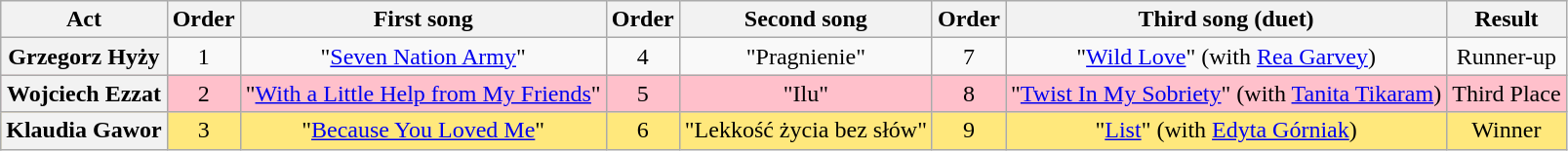<table class="wikitable plainrowheaders" style="text-align:center;">
<tr>
<th scope="col">Act</th>
<th scope="col">Order</th>
<th scope="col">First song</th>
<th scope="col">Order</th>
<th scope="col">Second song</th>
<th scope="col">Order</th>
<th scope="col">Third song (duet)</th>
<th scope="col">Result</th>
</tr>
<tr>
<th scope="row">Grzegorz Hyży</th>
<td>1</td>
<td>"<a href='#'>Seven Nation Army</a>"</td>
<td>4</td>
<td>"Pragnienie"</td>
<td>7</td>
<td>"<a href='#'>Wild Love</a>" (with <a href='#'>Rea Garvey</a>)</td>
<td>Runner-up</td>
</tr>
<tr style="background:pink;">
<th scope="row">Wojciech Ezzat</th>
<td>2</td>
<td>"<a href='#'>With a Little Help from My Friends</a>"</td>
<td>5</td>
<td>"Ilu"</td>
<td>8</td>
<td>"<a href='#'>Twist In My Sobriety</a>" (with <a href='#'>Tanita Tikaram</a>)</td>
<td>Third Place</td>
</tr>
<tr style="background:#ffe87c;">
<th scope="row">Klaudia Gawor</th>
<td>3</td>
<td>"<a href='#'>Because You Loved Me</a>"</td>
<td>6</td>
<td>"Lekkość życia bez słów"</td>
<td>9</td>
<td>"<a href='#'>List</a>" (with <a href='#'>Edyta Górniak</a>)</td>
<td>Winner</td>
</tr>
</table>
